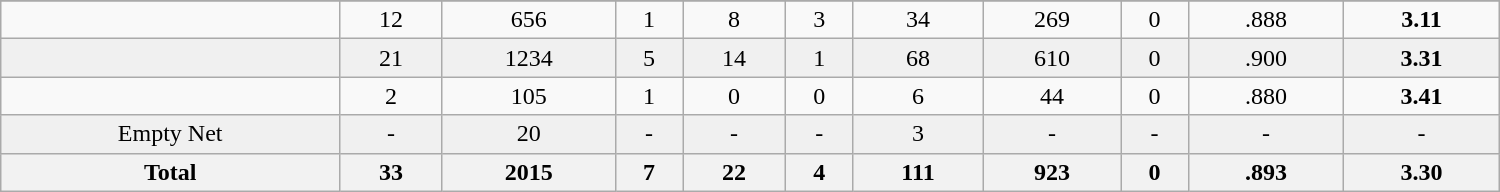<table class="wikitable sortable" width ="1000">
<tr align="center">
</tr>
<tr align="center" bgcolor="">
<td></td>
<td>12</td>
<td>656</td>
<td>1</td>
<td>8</td>
<td>3</td>
<td>34</td>
<td>269</td>
<td>0</td>
<td>.888</td>
<td><strong>3.11</strong></td>
</tr>
<tr align="center" bgcolor="f0f0f0">
<td></td>
<td>21</td>
<td>1234</td>
<td>5</td>
<td>14</td>
<td>1</td>
<td>68</td>
<td>610</td>
<td>0</td>
<td>.900</td>
<td><strong>3.31</strong></td>
</tr>
<tr align="center" bgcolor="">
<td></td>
<td>2</td>
<td>105</td>
<td>1</td>
<td>0</td>
<td>0</td>
<td>6</td>
<td>44</td>
<td>0</td>
<td>.880</td>
<td><strong>3.41</strong></td>
</tr>
<tr align="center" bgcolor="f0f0f0">
<td>Empty Net</td>
<td>-</td>
<td>20</td>
<td>-</td>
<td>-</td>
<td>-</td>
<td>3</td>
<td>-</td>
<td>-</td>
<td>-</td>
<td>-</td>
</tr>
<tr>
<th>Total</th>
<th>33</th>
<th>2015</th>
<th>7</th>
<th>22</th>
<th>4</th>
<th>111</th>
<th>923</th>
<th>0</th>
<th>.893</th>
<th>3.30</th>
</tr>
</table>
